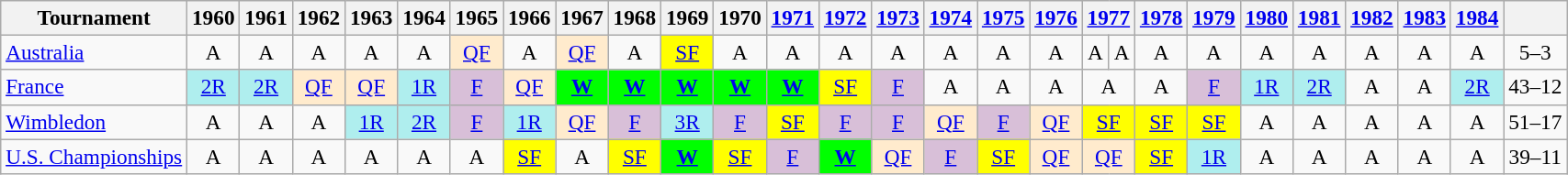<table class=wikitable style=text-align:center;font-size:97%>
<tr>
<th>Tournament</th>
<th>1960</th>
<th>1961</th>
<th>1962</th>
<th>1963</th>
<th>1964</th>
<th>1965</th>
<th>1966</th>
<th>1967</th>
<th>1968</th>
<th>1969</th>
<th>1970</th>
<th><a href='#'>1971</a></th>
<th><a href='#'>1972</a></th>
<th><a href='#'>1973</a></th>
<th><a href='#'>1974</a></th>
<th><a href='#'>1975</a></th>
<th><a href='#'>1976</a></th>
<th colspan="2"><a href='#'>1977</a></th>
<th><a href='#'>1978</a></th>
<th><a href='#'>1979</a></th>
<th><a href='#'>1980</a></th>
<th><a href='#'>1981</a></th>
<th><a href='#'>1982</a></th>
<th><a href='#'>1983</a></th>
<th><a href='#'>1984</a></th>
<th></th>
</tr>
<tr>
<td align=left><a href='#'>Australia</a></td>
<td>A</td>
<td>A</td>
<td>A</td>
<td>A</td>
<td>A</td>
<td bgcolor=ffebcd><a href='#'>QF</a></td>
<td>A</td>
<td bgcolor=ffebcd><a href='#'>QF</a></td>
<td>A</td>
<td bgcolor=yellow><a href='#'>SF</a></td>
<td>A</td>
<td>A</td>
<td>A</td>
<td>A</td>
<td>A</td>
<td>A</td>
<td>A</td>
<td>A</td>
<td>A</td>
<td>A</td>
<td>A</td>
<td>A</td>
<td>A</td>
<td>A</td>
<td>A</td>
<td>A</td>
<td>5–3</td>
</tr>
<tr>
<td align=left><a href='#'>France</a></td>
<td bgcolor=afeeee><a href='#'>2R</a></td>
<td bgcolor=afeeee><a href='#'>2R</a></td>
<td bgcolor=ffebcd><a href='#'>QF</a></td>
<td bgcolor=ffebcd><a href='#'>QF</a></td>
<td bgcolor=afeeee><a href='#'>1R</a></td>
<td bgcolor=thistle><a href='#'>F</a></td>
<td bgcolor=ffebcd><a href='#'>QF</a></td>
<td bgcolor=lime><a href='#'><strong>W</strong></a></td>
<td bgcolor=lime><a href='#'><strong>W</strong></a></td>
<td bgcolor=lime><a href='#'><strong>W</strong></a></td>
<td bgcolor=lime><a href='#'><strong>W</strong></a></td>
<td bgcolor=lime><a href='#'><strong>W</strong></a></td>
<td bgcolor=yellow><a href='#'>SF</a></td>
<td bgcolor=thistle><a href='#'>F</a></td>
<td>A</td>
<td>A</td>
<td>A</td>
<td colspan="2" align="center">A</td>
<td>A</td>
<td bgcolor=thistle><a href='#'>F</a></td>
<td bgcolor=afeeee><a href='#'>1R</a></td>
<td bgcolor=afeeee><a href='#'>2R</a></td>
<td>A</td>
<td>A</td>
<td bgcolor=afeeee><a href='#'>2R</a></td>
<td>43–12</td>
</tr>
<tr>
<td align=left><a href='#'>Wimbledon</a></td>
<td>A</td>
<td>A</td>
<td>A</td>
<td bgcolor=afeeee><a href='#'>1R</a></td>
<td bgcolor=afeeee><a href='#'>2R</a></td>
<td bgcolor=thistle><a href='#'>F</a></td>
<td bgcolor=afeeee><a href='#'>1R</a></td>
<td bgcolor=ffebcd><a href='#'>QF</a></td>
<td bgcolor=thistle><a href='#'>F</a></td>
<td bgcolor=afeeee><a href='#'>3R</a></td>
<td bgcolor=thistle><a href='#'>F</a></td>
<td bgcolor=yellow><a href='#'>SF</a></td>
<td bgcolor=thistle><a href='#'>F</a></td>
<td bgcolor=thistle><a href='#'>F</a></td>
<td bgcolor=ffebcd><a href='#'>QF</a></td>
<td bgcolor=thistle><a href='#'>F</a></td>
<td bgcolor=ffebcd><a href='#'>QF</a></td>
<td colspan="2" align="center" bgcolor=yellow><a href='#'>SF</a></td>
<td bgcolor=yellow><a href='#'>SF</a></td>
<td bgcolor=yellow><a href='#'>SF</a></td>
<td>A</td>
<td>A</td>
<td>A</td>
<td>A</td>
<td>A</td>
<td>51–17</td>
</tr>
<tr>
<td align=left><a href='#'>U.S. Championships</a></td>
<td>A</td>
<td>A</td>
<td>A</td>
<td>A</td>
<td>A</td>
<td>A</td>
<td bgcolor=yellow><a href='#'>SF</a></td>
<td>A</td>
<td bgcolor=yellow><a href='#'>SF</a></td>
<td bgcolor=lime><a href='#'><strong>W</strong></a></td>
<td bgcolor=yellow><a href='#'>SF</a></td>
<td bgcolor=thistle><a href='#'>F</a></td>
<td bgcolor=lime><a href='#'><strong>W</strong></a></td>
<td bgcolor=ffebcd><a href='#'>QF</a></td>
<td bgcolor=thistle><a href='#'>F</a></td>
<td bgcolor=yellow><a href='#'>SF</a></td>
<td bgcolor=ffebcd><a href='#'>QF</a></td>
<td colspan="2" align="center" bgcolor=ffebcd><a href='#'>QF</a></td>
<td bgcolor=yellow><a href='#'>SF</a></td>
<td bgcolor=afeeee><a href='#'>1R</a></td>
<td>A</td>
<td>A</td>
<td>A</td>
<td>A</td>
<td>A</td>
<td>39–11</td>
</tr>
</table>
